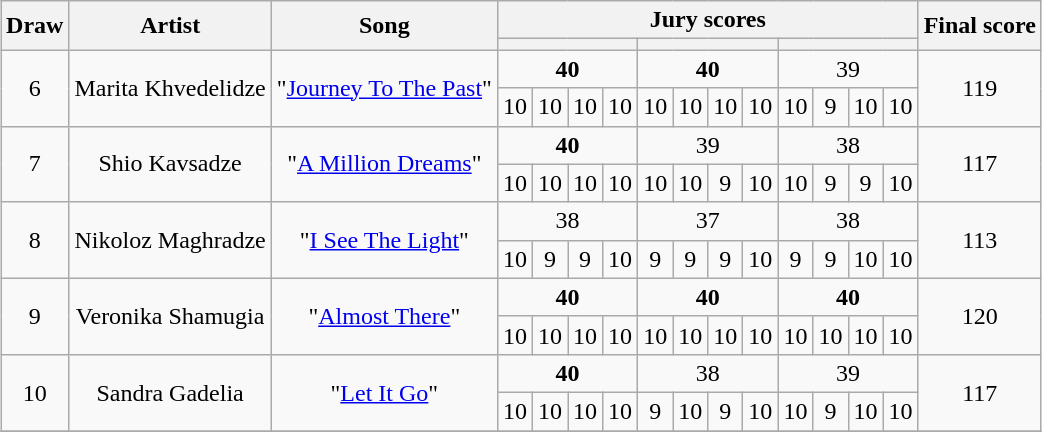<table class="sortable wikitable" style="text-align:center;margin:1em auto 1em auto">
<tr>
<th scope="col" rowspan="2">Draw</th>
<th scope="col" rowspan="2">Artist</th>
<th scope="col" rowspan="2">Song</th>
<th scope="col" colspan="12">Jury scores</th>
<th scope="col" rowspan="2">Final score</th>
</tr>
<tr>
<th scope="col" colspan="4" class="unsortable"><small></small></th>
<th scope="col" colspan="4" class="unsortable"><small></small></th>
<th scope="col" colspan="4" class="unsortable"><small></small></th>
</tr>
<tr>
<td rowspan="2">6</td>
<td rowspan="2">Marita Khvedelidze</td>
<td rowspan="2">"<a href='#'>Journey To The Past</a>"<br></td>
<td colspan="4"><strong>40</strong></td>
<td colspan="4"><strong>40</strong></td>
<td colspan="4">39</td>
<td rowspan="2">119</td>
</tr>
<tr>
<td>10</td>
<td>10</td>
<td>10</td>
<td>10</td>
<td>10</td>
<td>10</td>
<td>10</td>
<td>10</td>
<td>10</td>
<td>9</td>
<td>10</td>
<td>10</td>
</tr>
<tr>
<td rowspan="2">7</td>
<td rowspan="2">Shio Kavsadze</td>
<td rowspan="2">"<a href='#'>A Million Dreams</a>"<br></td>
<td colspan="4"><strong>40</strong></td>
<td colspan="4">39</td>
<td colspan="4">38</td>
<td rowspan="2">117</td>
</tr>
<tr>
<td>10</td>
<td>10</td>
<td>10</td>
<td>10</td>
<td>10</td>
<td>10</td>
<td>9</td>
<td>10</td>
<td>10</td>
<td>9</td>
<td>9</td>
<td>10</td>
</tr>
<tr>
<td rowspan="2">8</td>
<td rowspan="2">Nikoloz Maghradze</td>
<td rowspan="2">"<a href='#'>I See The Light</a>"<br></td>
<td colspan="4">38</td>
<td colspan="4">37</td>
<td colspan="4">38</td>
<td rowspan="2">113</td>
</tr>
<tr>
<td>10</td>
<td>9</td>
<td>9</td>
<td>10</td>
<td>9</td>
<td>9</td>
<td>9</td>
<td>10</td>
<td>9</td>
<td>9</td>
<td>10</td>
<td>10</td>
</tr>
<tr>
<td rowspan="2">9</td>
<td rowspan="2">Veronika Shamugia</td>
<td rowspan="2">"<a href='#'>Almost There</a>"<br></td>
<td colspan="4"><strong>40</strong></td>
<td colspan="4"><strong>40</strong></td>
<td colspan="4"><strong>40</strong></td>
<td rowspan="2">120</td>
</tr>
<tr>
<td>10</td>
<td>10</td>
<td>10</td>
<td>10</td>
<td>10</td>
<td>10</td>
<td>10</td>
<td>10</td>
<td>10</td>
<td>10</td>
<td>10</td>
<td>10</td>
</tr>
<tr>
<td rowspan="2">10</td>
<td rowspan="2">Sandra Gadelia</td>
<td rowspan="2">"<a href='#'>Let It Go</a>"<br></td>
<td colspan="4"><strong>40</strong></td>
<td colspan="4">38</td>
<td colspan="4">39</td>
<td rowspan="2">117</td>
</tr>
<tr>
<td>10</td>
<td>10</td>
<td>10</td>
<td>10</td>
<td>9</td>
<td>10</td>
<td>9</td>
<td>10</td>
<td>10</td>
<td>9</td>
<td>10</td>
<td>10</td>
</tr>
<tr>
</tr>
</table>
